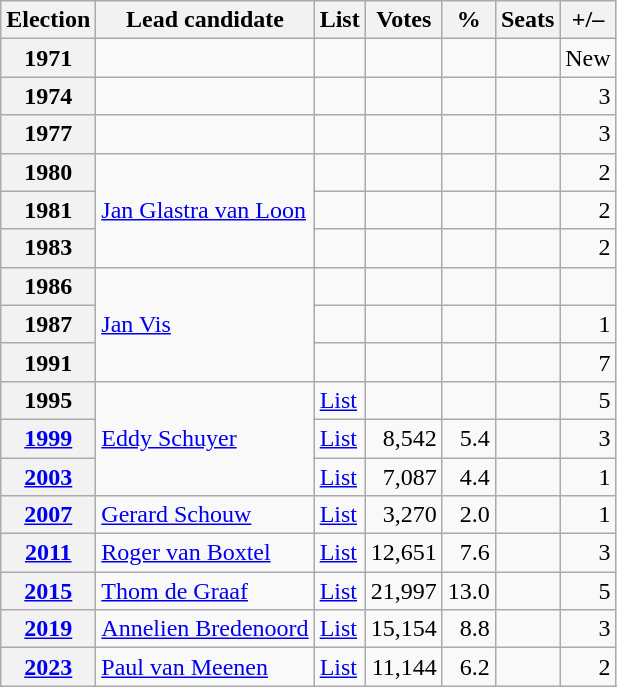<table class="wikitable" style="text-align: left;">
<tr>
<th>Election</th>
<th>Lead candidate</th>
<th>List</th>
<th>Votes</th>
<th>%</th>
<th>Seats</th>
<th>+/–</th>
</tr>
<tr>
<th>1971</th>
<td></td>
<td></td>
<td></td>
<td></td>
<td style="text-align: right;"></td>
<td style="text-align: right;">New</td>
</tr>
<tr>
<th>1974</th>
<td></td>
<td></td>
<td></td>
<td></td>
<td style="text-align: right;"></td>
<td style="text-align: right;"> 3</td>
</tr>
<tr>
<th>1977</th>
<td></td>
<td></td>
<td></td>
<td></td>
<td style="text-align: right;"></td>
<td style="text-align: right;"> 3</td>
</tr>
<tr>
<th>1980</th>
<td rowspan="3"><a href='#'>Jan Glastra van Loon</a></td>
<td></td>
<td></td>
<td></td>
<td style="text-align: right;"></td>
<td style="text-align: right;"> 2</td>
</tr>
<tr>
<th>1981</th>
<td></td>
<td></td>
<td></td>
<td style="text-align: right;"></td>
<td style="text-align: right;"> 2</td>
</tr>
<tr>
<th>1983</th>
<td></td>
<td></td>
<td></td>
<td style="text-align: right;"></td>
<td style="text-align: right;"> 2</td>
</tr>
<tr>
<th>1986</th>
<td rowspan="3"><a href='#'>Jan Vis</a></td>
<td></td>
<td></td>
<td></td>
<td style="text-align: right;"></td>
<td style="text-align: right;"></td>
</tr>
<tr>
<th>1987</th>
<td></td>
<td></td>
<td></td>
<td style="text-align: right;"></td>
<td style="text-align: right;"> 1</td>
</tr>
<tr>
<th>1991</th>
<td></td>
<td></td>
<td></td>
<td style="text-align: right;"></td>
<td style="text-align: right;"> 7</td>
</tr>
<tr>
<th>1995</th>
<td rowspan="3"><a href='#'>Eddy Schuyer</a></td>
<td><a href='#'>List</a></td>
<td></td>
<td></td>
<td style="text-align: right;"></td>
<td style="text-align: right;"> 5</td>
</tr>
<tr>
<th><a href='#'>1999</a></th>
<td><a href='#'>List</a></td>
<td style="text-align: right;">8,542</td>
<td style="text-align: right;">5.4</td>
<td style="text-align: right;"></td>
<td style="text-align: right;"> 3</td>
</tr>
<tr>
<th><a href='#'>2003</a></th>
<td><a href='#'>List</a></td>
<td style="text-align: right;">7,087</td>
<td style="text-align: right;">4.4</td>
<td style="text-align: right;"></td>
<td style="text-align: right;"> 1</td>
</tr>
<tr>
<th><a href='#'>2007</a></th>
<td><a href='#'>Gerard Schouw</a></td>
<td><a href='#'>List</a></td>
<td style="text-align: right;">3,270</td>
<td style="text-align: right;">2.0</td>
<td style="text-align: right;"></td>
<td style="text-align: right;"> 1</td>
</tr>
<tr>
<th><a href='#'>2011</a></th>
<td><a href='#'>Roger van Boxtel</a></td>
<td><a href='#'>List</a></td>
<td style="text-align: right;">12,651</td>
<td style="text-align: right;">7.6</td>
<td style="text-align: right;"></td>
<td style="text-align: right;"> 3</td>
</tr>
<tr>
<th><a href='#'>2015</a></th>
<td><a href='#'>Thom de Graaf</a></td>
<td><a href='#'>List</a></td>
<td style="text-align: right;">21,997</td>
<td style="text-align: right;">13.0</td>
<td style="text-align: right;"></td>
<td style="text-align: right;"> 5</td>
</tr>
<tr>
<th><a href='#'>2019</a></th>
<td><a href='#'>Annelien Bredenoord</a></td>
<td><a href='#'>List</a></td>
<td style="text-align: right;">15,154</td>
<td style="text-align: right;">8.8</td>
<td style="text-align: right;"></td>
<td style="text-align: right;"> 3</td>
</tr>
<tr>
<th><a href='#'>2023</a></th>
<td><a href='#'>Paul van Meenen</a></td>
<td><a href='#'>List</a></td>
<td style="text-align: right;">11,144</td>
<td style="text-align: right;">6.2</td>
<td style="text-align: right;"></td>
<td style="text-align: right;"> 2</td>
</tr>
</table>
